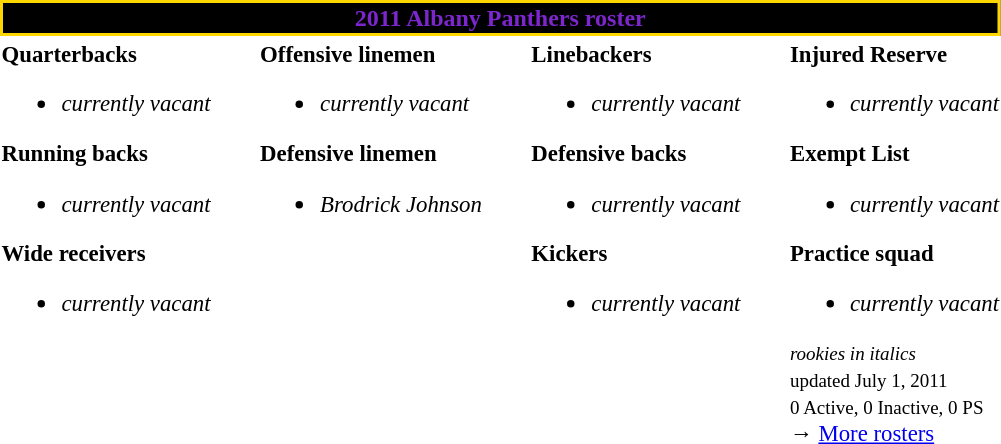<table class="toccolours" style="text-align: left;">
<tr>
<th colspan="7" style="background-color:#000000; border:2px  solid gold; color:#7D26CD; text-align:center;"><strong>2011 Albany Panthers roster</strong></th>
</tr>
<tr>
<td style="font-size: 95%;" valign="top"><strong>Quarterbacks</strong><br><ul><li><em>currently vacant</em></li></ul><strong>Running backs</strong><ul><li><em>currently vacant</em></li></ul><strong>Wide receivers</strong><ul><li><em>currently vacant</em></li></ul></td>
<td style="width: 25px;"></td>
<td style="font-size: 95%;" valign="top"><strong>Offensive linemen</strong><br><ul><li><em>currently vacant</em></li></ul><strong>Defensive linemen</strong><ul><li><em>Brodrick Johnson</em></li></ul></td>
<td style="width: 25px;"></td>
<td style="font-size: 95%;" valign="top"><strong>Linebackers</strong><br><ul><li><em>currently vacant</em></li></ul><strong>Defensive backs</strong><ul><li><em>currently vacant</em></li></ul><strong>Kickers</strong><ul><li><em>currently vacant</em></li></ul></td>
<td style="width: 25px;"></td>
<td style="font-size: 95%;" valign="top"><strong>Injured Reserve</strong><br><ul><li><em>currently vacant</em></li></ul><strong>Exempt List</strong><ul><li><em>currently vacant</em></li></ul><strong>Practice squad</strong><ul><li><em>currently vacant</em></li></ul><small><em>rookies in italics</em><br> updated July 1, 2011</small><br>
<small>0 Active, 0 Inactive, 0 PS</small><br>→ <a href='#'>More rosters</a></td>
</tr>
<tr>
</tr>
</table>
